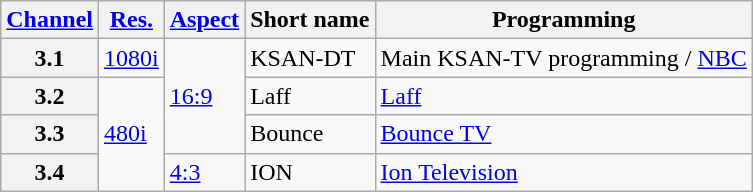<table class="wikitable">
<tr>
<th scope="col"><a href='#'>Channel</a></th>
<th scope="col"><a href='#'>Res.</a></th>
<th scope="col"><a href='#'>Aspect</a></th>
<th scope="col">Short name</th>
<th scope="col">Programming</th>
</tr>
<tr>
<th scope="row">3.1</th>
<td><a href='#'>1080i</a></td>
<td rowspan="3"><a href='#'>16:9</a></td>
<td>KSAN-DT</td>
<td>Main KSAN-TV programming / <a href='#'>NBC</a></td>
</tr>
<tr>
<th scope="row">3.2</th>
<td rowspan=3><a href='#'>480i</a></td>
<td>Laff</td>
<td><a href='#'>Laff</a></td>
</tr>
<tr>
<th scope="row">3.3</th>
<td>Bounce</td>
<td><a href='#'>Bounce TV</a></td>
</tr>
<tr>
<th scope="row">3.4</th>
<td><a href='#'>4:3</a></td>
<td>ION</td>
<td><a href='#'>Ion Television</a></td>
</tr>
</table>
